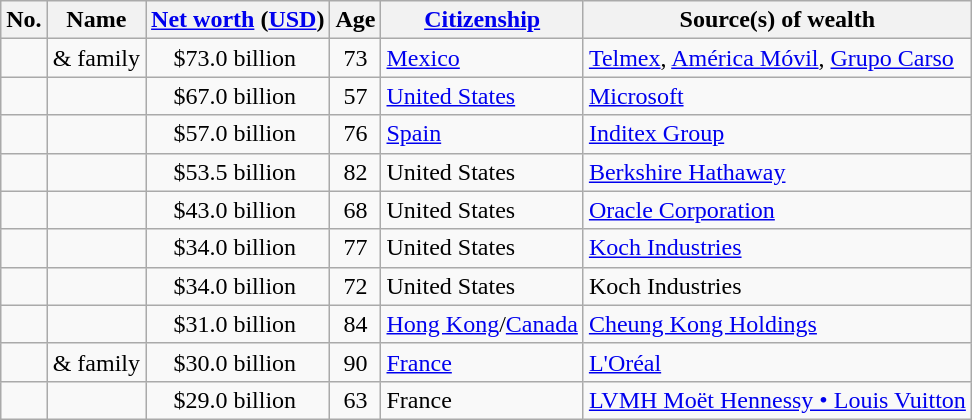<table class="wikitable sortable">
<tr>
<th>No.</th>
<th>Name</th>
<th><a href='#'>Net worth</a> (<a href='#'>USD</a>)</th>
<th>Age</th>
<th><a href='#'>Citizenship</a></th>
<th>Source(s) of wealth</th>
</tr>
<tr>
<td style="text-align:center;"> </td>
<td> & family</td>
<td style="text-align:center;">$73.0 billion </td>
<td style="text-align:center;">73</td>
<td><a href='#'>Mexico</a></td>
<td><a href='#'>Telmex</a>, <a href='#'>América Móvil</a>, <a href='#'>Grupo Carso</a></td>
</tr>
<tr>
<td style="text-align:center;"> </td>
<td></td>
<td style="text-align:center;">$67.0 billion </td>
<td style="text-align:center;">57</td>
<td><a href='#'>United States</a></td>
<td><a href='#'>Microsoft</a></td>
</tr>
<tr>
<td style="text-align:center;"> </td>
<td></td>
<td style="text-align:center;">$57.0 billion </td>
<td style="text-align:center;">76</td>
<td><a href='#'>Spain</a></td>
<td><a href='#'>Inditex Group</a></td>
</tr>
<tr>
<td style="text-align:center;"> </td>
<td></td>
<td style="text-align:center;">$53.5 billion </td>
<td style="text-align:center;">82</td>
<td>United States</td>
<td><a href='#'>Berkshire Hathaway</a></td>
</tr>
<tr>
<td style="text-align:center;"> </td>
<td></td>
<td style="text-align:center;">$43.0 billion </td>
<td style="text-align:center;">68</td>
<td>United States</td>
<td><a href='#'>Oracle Corporation</a></td>
</tr>
<tr>
<td style="text-align:center;"> </td>
<td></td>
<td style="text-align:center;">$34.0 billion </td>
<td style="text-align:center;">77</td>
<td>United States</td>
<td><a href='#'>Koch Industries</a></td>
</tr>
<tr>
<td style="text-align:center;"> </td>
<td></td>
<td style="text-align:center;">$34.0 billion </td>
<td style="text-align:center;">72</td>
<td>United States</td>
<td>Koch Industries</td>
</tr>
<tr>
<td style="text-align:center;"> </td>
<td></td>
<td style="text-align:center;">$31.0 billion </td>
<td style="text-align:center;">84</td>
<td><a href='#'>Hong Kong</a>/<a href='#'>Canada</a></td>
<td><a href='#'>Cheung Kong Holdings</a></td>
</tr>
<tr>
<td style="text-align:center;"> </td>
<td> & family</td>
<td style="text-align:center;">$30.0 billion </td>
<td style="text-align:center;">90</td>
<td><a href='#'>France</a></td>
<td><a href='#'>L'Oréal</a></td>
</tr>
<tr>
<td style="text-align:center;"> </td>
<td></td>
<td style="text-align:center;">$29.0 billion </td>
<td style="text-align:center;">63</td>
<td>France</td>
<td><a href='#'>LVMH Moët Hennessy • Louis Vuitton</a></td>
</tr>
</table>
